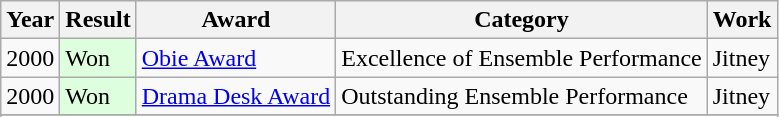<table class="wikitable">
<tr>
<th>Year</th>
<th>Result</th>
<th>Award</th>
<th>Category</th>
<th>Work</th>
</tr>
<tr>
<td rowspan="1">2000</td>
<td style="background: #ddffdd">Won</td>
<td><a href='#'>Obie Award</a></td>
<td>Excellence of Ensemble Performance</td>
<td>Jitney</td>
</tr>
<tr>
<td rowspan="1">2000</td>
<td style="background: #ddffdd">Won</td>
<td><a href='#'>Drama Desk Award</a></td>
<td>Outstanding Ensemble Performance</td>
<td>Jitney</td>
</tr>
<tr>
</tr>
<tr>
</tr>
</table>
